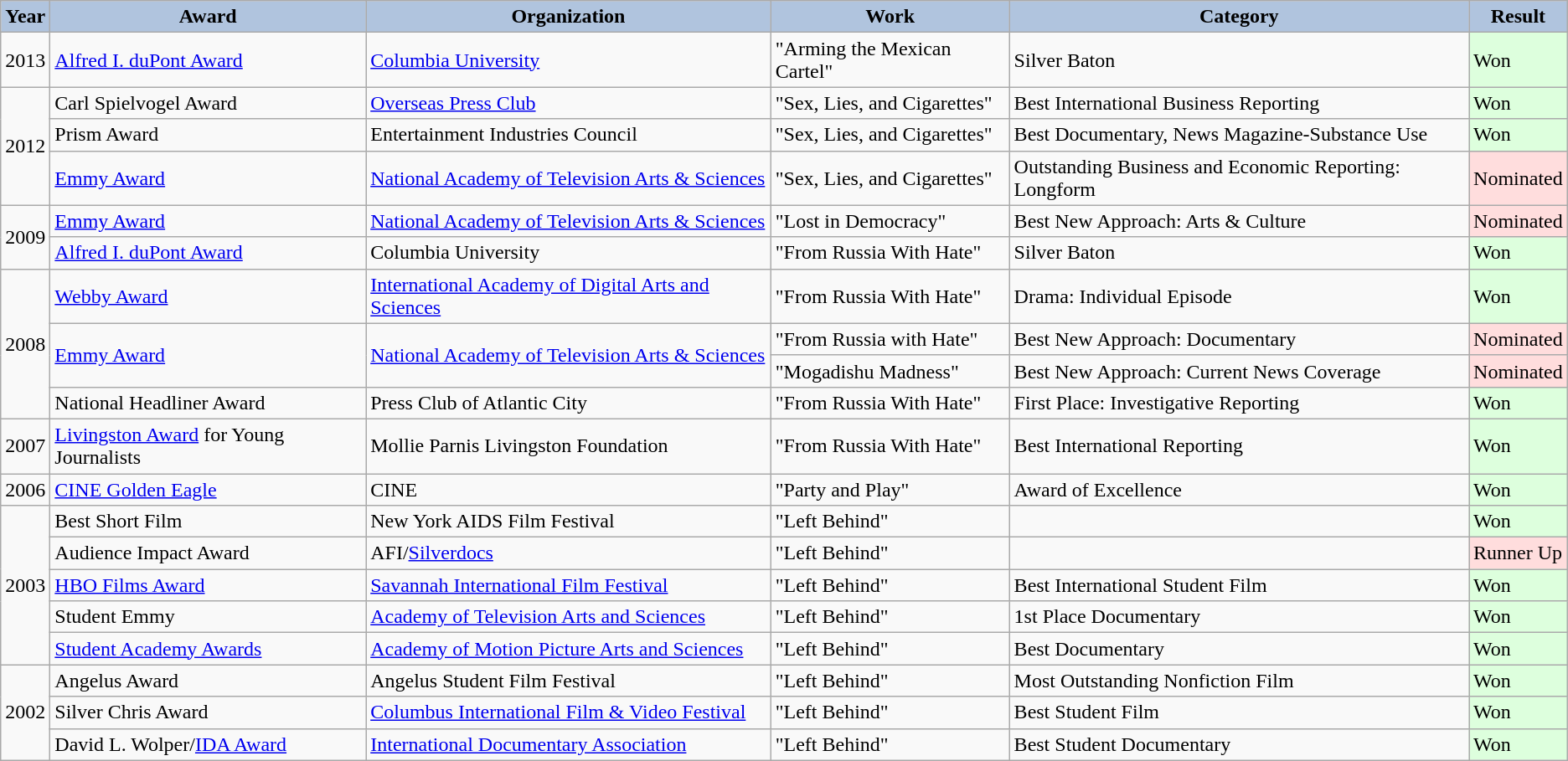<table class="wikitable">
<tr style="text-align:center;">
<th style="background:#B0C4DE;">Year</th>
<th style="background:#B0C4DE;">Award</th>
<th style="background:#B0C4DE;">Organization</th>
<th style="background:#B0C4DE;">Work</th>
<th style="background:#B0C4DE;">Category</th>
<th style="background:#B0C4DE;">Result</th>
</tr>
<tr>
<td>2013</td>
<td><a href='#'>Alfred I. duPont Award</a></td>
<td><a href='#'>Columbia University</a></td>
<td>"Arming the Mexican Cartel"</td>
<td>Silver Baton</td>
<td style="background:#dfd;">Won</td>
</tr>
<tr>
<td rowspan="3">2012</td>
<td>Carl Spielvogel Award</td>
<td><a href='#'>Overseas Press Club</a></td>
<td>"Sex, Lies, and Cigarettes"</td>
<td>Best International Business Reporting</td>
<td style="background:#dfd;">Won</td>
</tr>
<tr>
<td>Prism Award</td>
<td>Entertainment Industries Council</td>
<td>"Sex, Lies, and Cigarettes"</td>
<td>Best Documentary, News Magazine-Substance Use</td>
<td style="background:#dfd;">Won</td>
</tr>
<tr>
<td><a href='#'>Emmy Award</a></td>
<td><a href='#'>National Academy of Television Arts & Sciences</a></td>
<td>"Sex, Lies, and Cigarettes"</td>
<td>Outstanding Business and Economic Reporting: Longform</td>
<td style="background:#fdd;">Nominated</td>
</tr>
<tr>
<td rowspan="2">2009</td>
<td><a href='#'>Emmy Award</a></td>
<td><a href='#'>National Academy of Television Arts & Sciences</a></td>
<td>"Lost in Democracy"</td>
<td>Best New Approach: Arts & Culture</td>
<td style="background:#fdd;">Nominated</td>
</tr>
<tr>
<td><a href='#'>Alfred I. duPont Award</a></td>
<td>Columbia University</td>
<td>"From Russia With Hate"</td>
<td>Silver Baton</td>
<td style="background:#dfd;">Won</td>
</tr>
<tr>
<td rowspan="4">2008</td>
<td><a href='#'>Webby Award</a></td>
<td><a href='#'>International Academy of Digital Arts and Sciences</a></td>
<td>"From Russia With Hate"</td>
<td>Drama: Individual Episode</td>
<td style="background:#dfd;">Won</td>
</tr>
<tr>
<td rowspan="2"><a href='#'>Emmy Award</a></td>
<td rowspan="2"><a href='#'>National Academy of Television Arts & Sciences</a></td>
<td>"From Russia with Hate"</td>
<td>Best New Approach: Documentary</td>
<td style="background:#fdd;">Nominated</td>
</tr>
<tr>
<td>"Mogadishu Madness"</td>
<td>Best New Approach: Current News Coverage</td>
<td style="background:#fdd;">Nominated</td>
</tr>
<tr>
<td>National Headliner Award</td>
<td>Press Club of Atlantic City</td>
<td>"From Russia With Hate"</td>
<td>First Place: Investigative Reporting</td>
<td style="background:#dfd;">Won</td>
</tr>
<tr>
<td>2007</td>
<td><a href='#'>Livingston Award</a> for Young Journalists</td>
<td>Mollie Parnis Livingston Foundation</td>
<td>"From Russia With Hate"</td>
<td>Best International Reporting</td>
<td style="background:#dfd;">Won</td>
</tr>
<tr>
<td>2006</td>
<td><a href='#'>CINE Golden Eagle</a></td>
<td>CINE</td>
<td>"Party and Play"</td>
<td>Award of Excellence</td>
<td style="background:#dfd;">Won</td>
</tr>
<tr>
<td rowspan="5">2003</td>
<td>Best Short Film</td>
<td>New York AIDS Film Festival</td>
<td>"Left Behind"</td>
<td></td>
<td style="background:#dfd;">Won</td>
</tr>
<tr>
<td>Audience Impact Award</td>
<td>AFI/<a href='#'>Silverdocs</a></td>
<td>"Left Behind"</td>
<td></td>
<td style="background:#fdd;">Runner Up</td>
</tr>
<tr>
<td><a href='#'>HBO Films Award</a></td>
<td><a href='#'>Savannah International Film Festival</a></td>
<td>"Left Behind"</td>
<td>Best International Student Film</td>
<td style="background:#dfd;">Won</td>
</tr>
<tr>
<td>Student Emmy</td>
<td><a href='#'>Academy of Television Arts and Sciences</a></td>
<td>"Left Behind"</td>
<td>1st Place Documentary</td>
<td style="background:#dfd;">Won</td>
</tr>
<tr>
<td><a href='#'>Student Academy Awards</a></td>
<td><a href='#'>Academy of Motion Picture Arts and Sciences</a></td>
<td>"Left Behind"</td>
<td>Best Documentary</td>
<td style="background:#dfd;">Won</td>
</tr>
<tr>
<td rowspan="3">2002</td>
<td>Angelus Award</td>
<td>Angelus Student Film Festival</td>
<td>"Left Behind"</td>
<td>Most Outstanding Nonfiction Film</td>
<td style="background:#dfd;">Won</td>
</tr>
<tr>
<td>Silver Chris Award</td>
<td><a href='#'>Columbus International Film & Video Festival</a></td>
<td>"Left Behind"</td>
<td>Best Student Film</td>
<td style="background:#dfd;">Won</td>
</tr>
<tr>
<td>David L. Wolper/<a href='#'>IDA Award</a></td>
<td><a href='#'>International Documentary Association</a></td>
<td>"Left Behind"</td>
<td>Best Student Documentary</td>
<td style="background:#dfd;">Won</td>
</tr>
</table>
